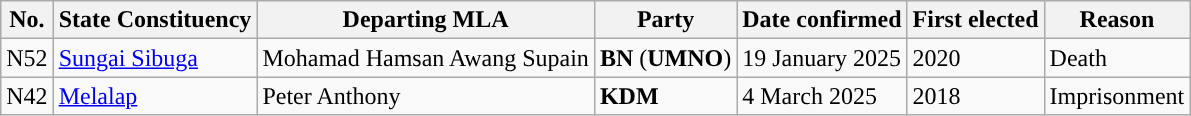<table class="wikitable">
<tr>
<th>No.</th>
<th>State Constituency</th>
<th>Departing MLA</th>
<th>Party</th>
<th>Date confirmed</th>
<th>First elected</th>
<th>Reason</th>
</tr>
<tr>
<td>N52</td>
<td><a href='#'>Sungai Sibuga</a></td>
<td>Mohamad Hamsan Awang Supain</td>
<td><strong>BN</strong> (<strong>UMNO</strong>)</td>
<td>19 January 2025</td>
<td>2020</td>
<td>Death</td>
</tr>
<tr>
<td>N42</td>
<td><a href='#'>Melalap</a></td>
<td>Peter Anthony</td>
<td><strong>KDM</strong></td>
<td>4 March 2025</td>
<td>2018</td>
<td>Imprisonment</td>
</tr>
</table>
